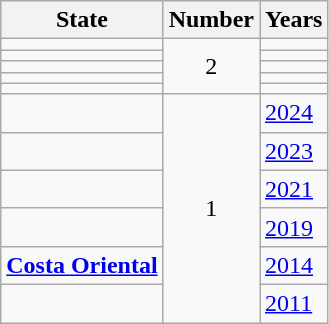<table class="wikitable sortable">
<tr>
<th>State</th>
<th>Number</th>
<th>Years</th>
</tr>
<tr>
<td><strong></strong></td>
<td rowspan="5" style="text-align:center;">2</td>
<td></td>
</tr>
<tr>
<td><strong></strong></td>
<td></td>
</tr>
<tr>
<td><strong></strong></td>
<td></td>
</tr>
<tr>
<td><strong></strong></td>
<td></td>
</tr>
<tr>
<td><strong></strong></td>
<td></td>
</tr>
<tr>
<td><strong></strong></td>
<td rowspan="6" style="text-align:center;">1</td>
<td><a href='#'>2024</a></td>
</tr>
<tr>
<td><strong></strong></td>
<td><a href='#'>2023</a></td>
</tr>
<tr>
<td><strong></strong></td>
<td><a href='#'>2021</a></td>
</tr>
<tr>
<td><strong></strong></td>
<td><a href='#'>2019</a></td>
</tr>
<tr>
<td><strong> <a href='#'>Costa Oriental</a></strong></td>
<td><a href='#'>2014</a></td>
</tr>
<tr>
<td><strong></strong></td>
<td><a href='#'>2011</a></td>
</tr>
</table>
